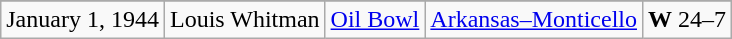<table class="wikitable">
<tr>
</tr>
<tr>
<td>January 1, 1944</td>
<td>Louis Whitman</td>
<td><a href='#'>Oil Bowl</a></td>
<td><a href='#'>Arkansas–Monticello</a></td>
<td><strong>W</strong> 24–7</td>
</tr>
</table>
